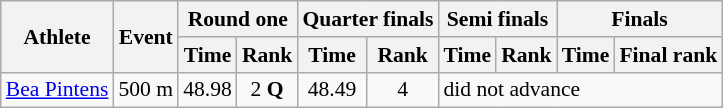<table class="wikitable" style="font-size:90%">
<tr>
<th rowspan="2">Athlete</th>
<th rowspan="2">Event</th>
<th colspan="2">Round one</th>
<th colspan="2">Quarter finals</th>
<th colspan="2">Semi finals</th>
<th colspan="2">Finals</th>
</tr>
<tr>
<th>Time</th>
<th>Rank</th>
<th>Time</th>
<th>Rank</th>
<th>Time</th>
<th>Rank</th>
<th>Time</th>
<th>Final rank</th>
</tr>
<tr>
<td><a href='#'>Bea Pintens</a></td>
<td>500 m</td>
<td align="center">48.98</td>
<td align="center">2 <strong>Q</strong></td>
<td align="center">48.49</td>
<td align="center">4</td>
<td colspan="4">did not advance</td>
</tr>
</table>
